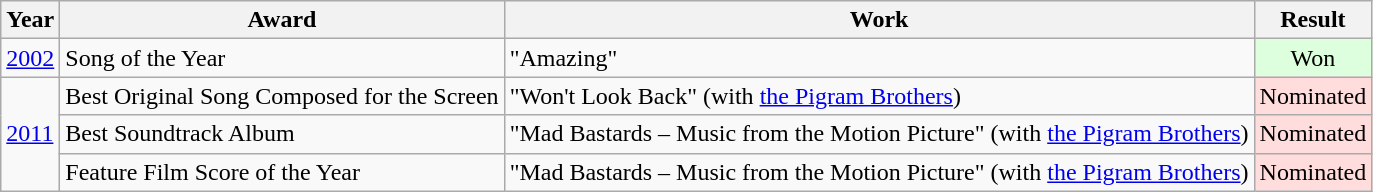<table class="wikitable">
<tr>
<th>Year</th>
<th>Award</th>
<th>Work</th>
<th>Result</th>
</tr>
<tr>
<td><a href='#'>2002</a></td>
<td>Song of the Year</td>
<td>"Amazing"</td>
<td style="text-align:center; background:#dfd;">Won</td>
</tr>
<tr>
<td rowspan="3"><a href='#'>2011</a></td>
<td>Best Original Song Composed for the Screen</td>
<td>"Won't Look Back" (with <a href='#'>the Pigram Brothers</a>)</td>
<td style="text-align:center; background:#fdd;">Nominated</td>
</tr>
<tr>
<td>Best Soundtrack Album</td>
<td>"Mad Bastards – Music from the Motion Picture" (with <a href='#'>the Pigram Brothers</a>)</td>
<td style="text-align:center; background:#fdd;">Nominated</td>
</tr>
<tr>
<td>Feature Film Score of the Year</td>
<td>"Mad Bastards – Music from the Motion Picture" (with <a href='#'>the Pigram Brothers</a>)</td>
<td style="text-align:center; background:#fdd;">Nominated</td>
</tr>
</table>
